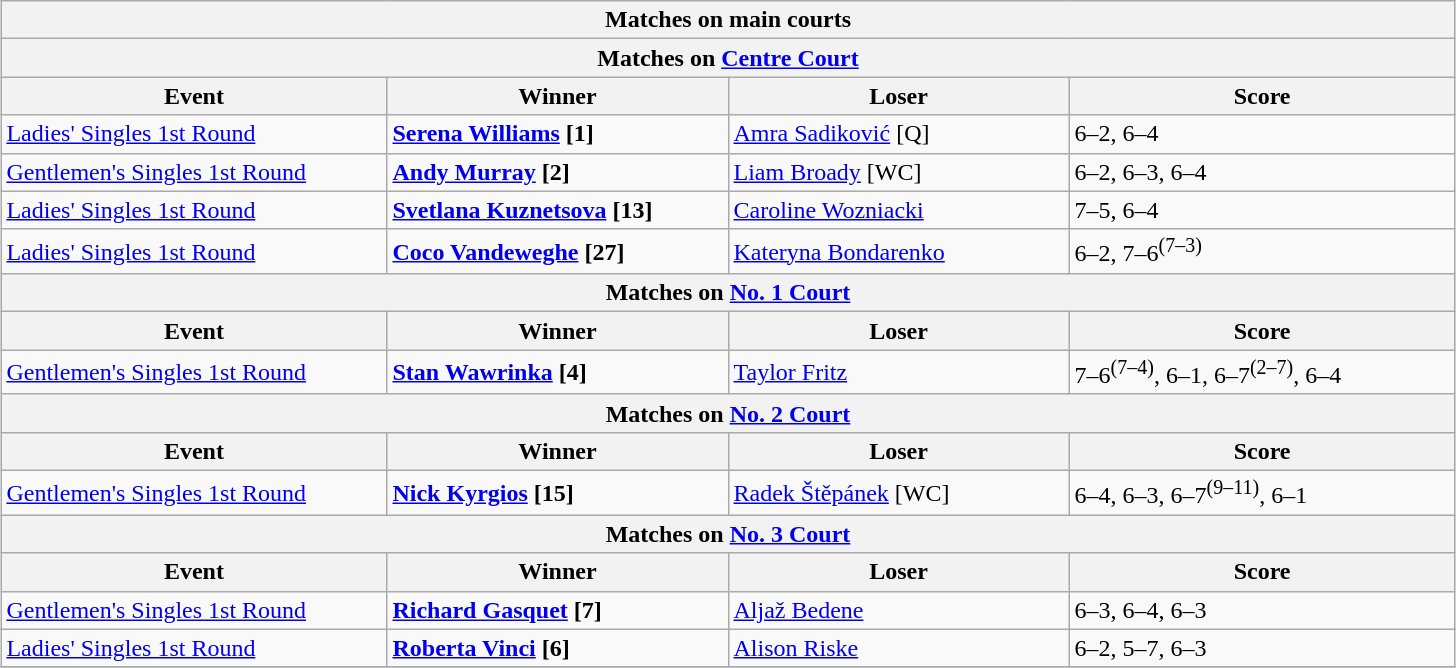<table class="wikitable collapsible uncollapsed" style="margin:auto;">
<tr>
<th colspan="4" style="white-space:nowrap;">Matches on main courts</th>
</tr>
<tr>
<th colspan="4">Matches on <a href='#'>Centre Court</a></th>
</tr>
<tr>
<th width=250>Event</th>
<th width=220>Winner</th>
<th width=220>Loser</th>
<th width=250>Score</th>
</tr>
<tr>
<td><a href='#'>Ladies' Singles 1st Round</a></td>
<td> <strong><a href='#'>Serena Williams</a> [1]</strong></td>
<td> <a href='#'>Amra Sadiković</a> [Q]</td>
<td>6–2, 6–4</td>
</tr>
<tr>
<td><a href='#'>Gentlemen's Singles 1st Round</a></td>
<td> <strong><a href='#'>Andy Murray</a> [2]</strong></td>
<td> <a href='#'>Liam Broady</a> [WC]</td>
<td>6–2, 6–3, 6–4</td>
</tr>
<tr>
<td><a href='#'>Ladies' Singles 1st Round</a></td>
<td> <strong><a href='#'>Svetlana Kuznetsova</a> [13]</strong></td>
<td> <a href='#'>Caroline Wozniacki</a></td>
<td>7–5, 6–4</td>
</tr>
<tr>
<td><a href='#'>Ladies' Singles 1st Round</a></td>
<td> <strong><a href='#'>Coco Vandeweghe</a> [27]</strong></td>
<td> <a href='#'>Kateryna Bondarenko</a></td>
<td>6–2, 7–6<sup>(7–3)</sup></td>
</tr>
<tr>
<th colspan="4">Matches on <a href='#'>No. 1 Court</a></th>
</tr>
<tr>
<th width=220>Event</th>
<th width=220>Winner</th>
<th width=220>Loser</th>
<th width=250>Score</th>
</tr>
<tr>
<td><a href='#'>Gentlemen's Singles 1st Round</a></td>
<td> <strong><a href='#'>Stan Wawrinka</a> [4]</strong></td>
<td> <a href='#'>Taylor Fritz</a></td>
<td>7–6<sup>(7–4)</sup>, 6–1, 6–7<sup>(2–7)</sup>, 6–4</td>
</tr>
<tr>
<th colspan="4">Matches on <a href='#'>No. 2 Court</a></th>
</tr>
<tr>
<th width=250>Event</th>
<th width=220>Winner</th>
<th width=220>Loser</th>
<th width=220>Score</th>
</tr>
<tr>
<td><a href='#'>Gentlemen's Singles 1st Round</a></td>
<td> <strong><a href='#'>Nick Kyrgios</a> [15]</strong></td>
<td> <a href='#'>Radek Štěpánek</a> [WC]</td>
<td>6–4, 6–3, 6–7<sup>(9–11)</sup>, 6–1</td>
</tr>
<tr>
<th colspan="4">Matches on <a href='#'>No. 3 Court</a></th>
</tr>
<tr>
<th width=250>Event</th>
<th width=220>Winner</th>
<th width=220>Loser</th>
<th width=220>Score</th>
</tr>
<tr>
<td><a href='#'>Gentlemen's Singles 1st Round</a></td>
<td> <strong><a href='#'>Richard Gasquet</a> [7]</strong></td>
<td> <a href='#'>Aljaž Bedene</a></td>
<td>6–3, 6–4, 6–3</td>
</tr>
<tr>
<td><a href='#'>Ladies' Singles 1st Round</a></td>
<td> <strong><a href='#'>Roberta Vinci</a> [6]</strong></td>
<td> <a href='#'>Alison Riske</a></td>
<td>6–2, 5–7, 6–3</td>
</tr>
<tr>
</tr>
</table>
